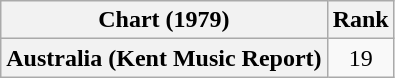<table class="wikitable plainrowheaders">
<tr>
<th>Chart (1979)</th>
<th>Rank</th>
</tr>
<tr>
<th scope="row">Australia (Kent Music Report)</th>
<td style="text-align:center;">19</td>
</tr>
</table>
